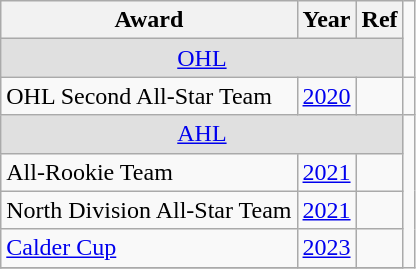<table class="wikitable">
<tr>
<th>Award</th>
<th>Year</th>
<th>Ref</th>
</tr>
<tr ALIGN="center" bgcolor="#e0e0e0">
<td colspan="3"><a href='#'>OHL</a></td>
</tr>
<tr>
<td>OHL Second All-Star Team</td>
<td><a href='#'>2020</a></td>
<td></td>
<td></td>
</tr>
<tr ALIGN="center" bgcolor="#e0e0e0">
<td colspan="3"><a href='#'>AHL</a></td>
</tr>
<tr>
<td>All-Rookie Team</td>
<td><a href='#'>2021</a></td>
<td></td>
</tr>
<tr>
<td>North Division All-Star Team</td>
<td><a href='#'>2021</a></td>
<td></td>
</tr>
<tr>
<td><a href='#'>Calder Cup</a></td>
<td><a href='#'>2023</a></td>
<td></td>
</tr>
<tr>
</tr>
</table>
